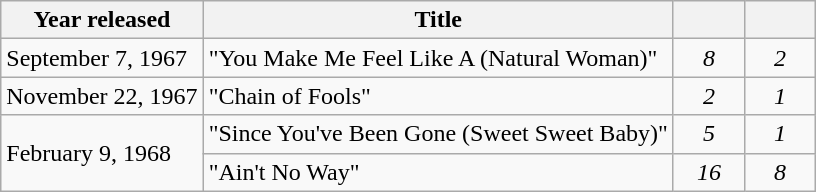<table class="wikitable">
<tr>
<th>Year released</th>
<th>Title</th>
<th width="40"></th>
<th width="40"></th>
</tr>
<tr>
<td rowspan="1">September 7, 1967<br></td>
<td>"You Make Me Feel Like A (Natural Woman)"</td>
<td align="center"><em>8</em></td>
<td align="center"><em>2</em></td>
</tr>
<tr>
<td rowspan="1">November 22, 1967<br></td>
<td>"Chain of Fools"</td>
<td align="center"><em>2</em></td>
<td align="center"><em>1</em></td>
</tr>
<tr>
<td rowspan="2">February 9, 1968<br></td>
<td>"Since You've Been Gone (Sweet Sweet Baby)"</td>
<td align="center"><em>5</em></td>
<td align="center"><em>1</em></td>
</tr>
<tr>
<td>"Ain't No Way"</td>
<td align="center"><em>16</em></td>
<td align="center"><em>8</em></td>
</tr>
</table>
